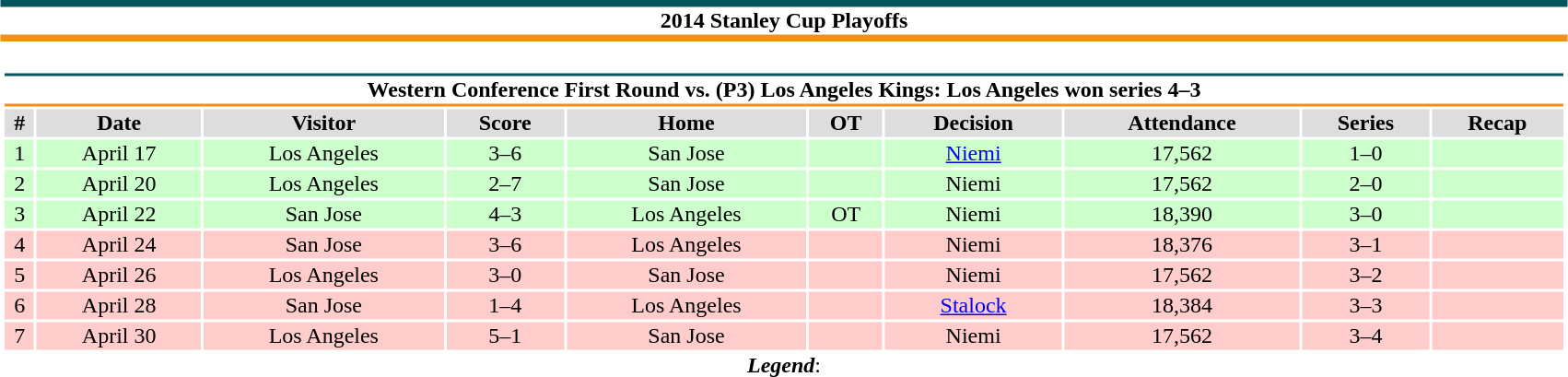<table class="toccolours" width=90% style="clear:both; margin:1.5em auto; text-align:center;">
<tr>
<th colspan=11 style="background:#FFFFFF; border-top:#05535D 5px solid; border-bottom:#F38F20 5px solid;">2014 Stanley Cup Playoffs</th>
</tr>
<tr>
<td colspan=10><br><table class="toccolours collapsible collapsed" width=100%>
<tr>
<th colspan=10 style="background:#FFFFFF; border-top:#05535D 2px solid; border-bottom:#F38F20 2px solid;">Western Conference First Round vs. (P3) Los Angeles Kings: Los Angeles won series 4–3</th>
</tr>
<tr align="center" bgcolor="#dddddd">
<th>#</th>
<th>Date</th>
<th>Visitor</th>
<th>Score</th>
<th>Home</th>
<th>OT</th>
<th>Decision</th>
<th>Attendance</th>
<th>Series</th>
<th>Recap</th>
</tr>
<tr bgcolor=ccffcc>
<td>1</td>
<td>April 17</td>
<td>Los Angeles</td>
<td>3–6</td>
<td>San Jose</td>
<td></td>
<td><a href='#'>Niemi</a></td>
<td>17,562</td>
<td>1–0</td>
<td></td>
</tr>
<tr bgcolor=ccffcc>
<td>2</td>
<td>April 20</td>
<td>Los Angeles</td>
<td>2–7</td>
<td>San Jose</td>
<td></td>
<td>Niemi</td>
<td>17,562</td>
<td>2–0</td>
<td></td>
</tr>
<tr bgcolor=ccffcc>
<td>3</td>
<td>April 22</td>
<td>San Jose</td>
<td>4–3</td>
<td>Los Angeles</td>
<td>OT</td>
<td>Niemi</td>
<td>18,390</td>
<td>3–0</td>
<td></td>
</tr>
<tr bgcolor=ffcccc>
<td>4</td>
<td>April 24</td>
<td>San Jose</td>
<td>3–6</td>
<td>Los Angeles</td>
<td></td>
<td>Niemi</td>
<td>18,376</td>
<td>3–1</td>
<td></td>
</tr>
<tr bgcolor=ffcccc>
<td>5</td>
<td>April 26</td>
<td>Los Angeles</td>
<td>3–0</td>
<td>San Jose</td>
<td></td>
<td>Niemi</td>
<td>17,562</td>
<td>3–2</td>
<td></td>
</tr>
<tr bgcolor=ffcccc>
<td>6</td>
<td>April 28</td>
<td>San Jose</td>
<td>1–4</td>
<td>Los Angeles</td>
<td></td>
<td><a href='#'>Stalock</a></td>
<td>18,384</td>
<td>3–3</td>
<td></td>
</tr>
<tr bgcolor=ffcccc>
<td>7</td>
<td>April 30</td>
<td>Los Angeles</td>
<td>5–1</td>
<td>San Jose</td>
<td></td>
<td>Niemi</td>
<td>17,562</td>
<td>3–4</td>
<td></td>
</tr>
</table>
<strong><em>Legend</em></strong>:

</td>
</tr>
</table>
